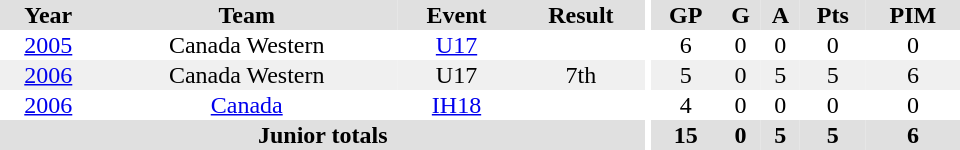<table border="0" cellpadding="1" cellspacing="0" ID="Table3" style="text-align:center; width:40em">
<tr ALIGN="center" bgcolor="#e0e0e0">
<th>Year</th>
<th>Team</th>
<th>Event</th>
<th>Result</th>
<th rowspan="99" bgcolor="#ffffff"></th>
<th>GP</th>
<th>G</th>
<th>A</th>
<th>Pts</th>
<th>PIM</th>
</tr>
<tr>
<td><a href='#'>2005</a></td>
<td>Canada Western</td>
<td><a href='#'>U17</a></td>
<td></td>
<td>6</td>
<td>0</td>
<td>0</td>
<td>0</td>
<td>0</td>
</tr>
<tr bgcolor="#f0f0f0">
<td><a href='#'>2006</a></td>
<td>Canada Western</td>
<td>U17</td>
<td>7th</td>
<td>5</td>
<td>0</td>
<td>5</td>
<td>5</td>
<td>6</td>
</tr>
<tr>
<td><a href='#'>2006</a></td>
<td><a href='#'>Canada</a></td>
<td><a href='#'>IH18</a></td>
<td></td>
<td>4</td>
<td>0</td>
<td>0</td>
<td>0</td>
<td>0</td>
</tr>
<tr bgcolor="#e0e0e0">
<th colspan="4">Junior totals</th>
<th>15</th>
<th>0</th>
<th>5</th>
<th>5</th>
<th>6</th>
</tr>
</table>
